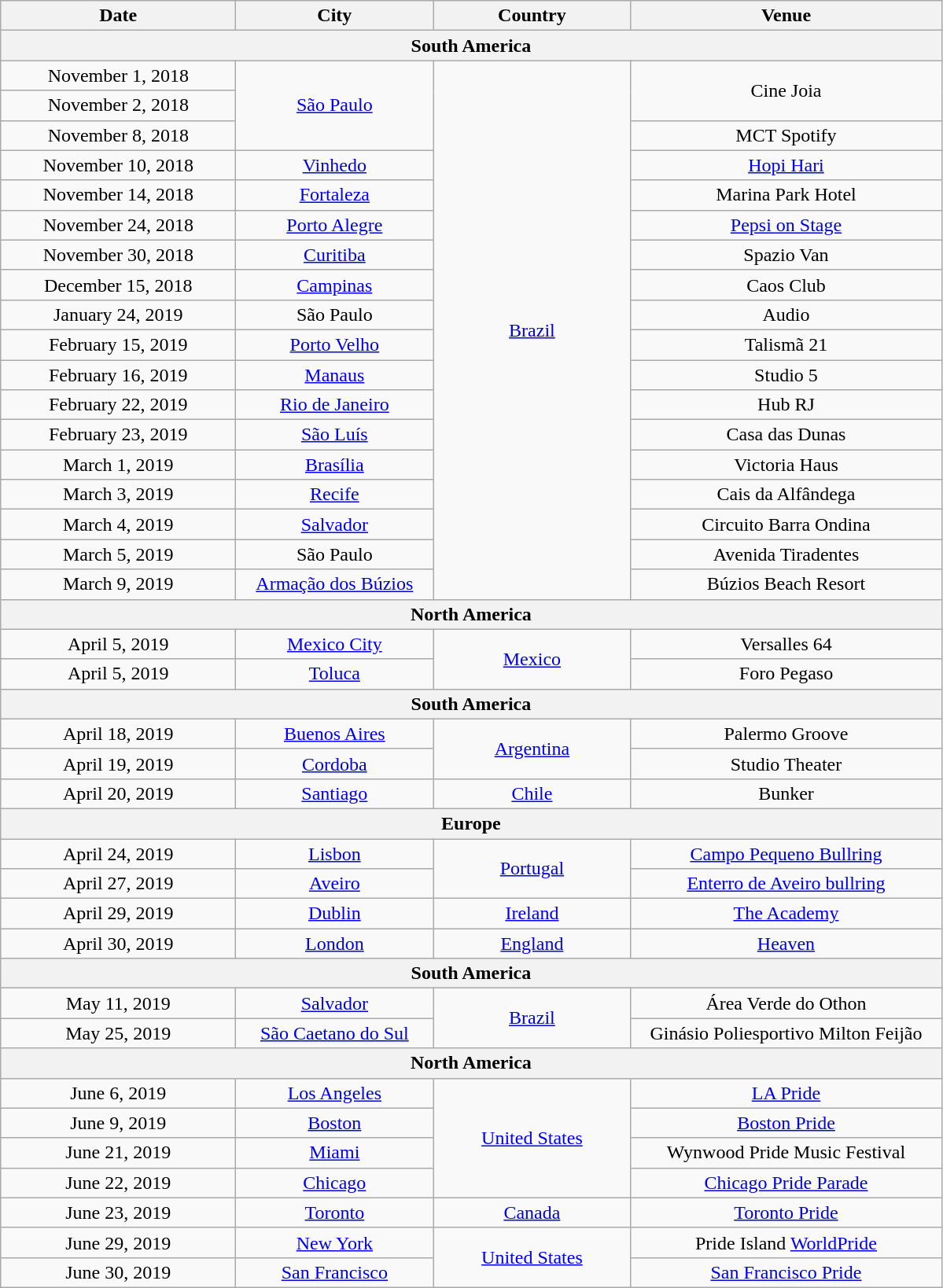<table class="wikitable plainrowheaders" style="text-align:center;">
<tr>
<th scope="col" style="width:12em;">Date</th>
<th scope="col" style="width:10em;">City</th>
<th scope="col" style="width:10em;">Country</th>
<th scope="col" style="width:16em;">Venue</th>
</tr>
<tr>
<th colspan="4">South America</th>
</tr>
<tr>
<td>November 1, 2018</td>
<td rowspan="3"><a href='#'>São Paulo</a></td>
<td rowspan="18"><a href='#'>Brazil</a></td>
<td rowspan="2">Cine Joia</td>
</tr>
<tr>
<td>November 2, 2018</td>
</tr>
<tr>
<td>November 8, 2018</td>
<td>MCT Spotify</td>
</tr>
<tr>
<td>November 10, 2018</td>
<td><a href='#'>Vinhedo</a></td>
<td><a href='#'>Hopi Hari</a></td>
</tr>
<tr>
<td>November 14, 2018</td>
<td><a href='#'>Fortaleza</a></td>
<td>Marina Park Hotel</td>
</tr>
<tr>
<td>November 24, 2018</td>
<td><a href='#'>Porto Alegre</a></td>
<td><a href='#'>Pepsi on Stage</a></td>
</tr>
<tr>
<td>November 30, 2018</td>
<td><a href='#'>Curitiba</a></td>
<td>Spazio Van</td>
</tr>
<tr>
<td>December 15, 2018</td>
<td><a href='#'>Campinas</a></td>
<td>Caos Club</td>
</tr>
<tr>
<td>January 24, 2019</td>
<td>São Paulo</td>
<td>Audio</td>
</tr>
<tr>
<td>February 15, 2019</td>
<td><a href='#'>Porto Velho</a></td>
<td>Talismã 21</td>
</tr>
<tr>
<td>February 16, 2019</td>
<td><a href='#'>Manaus</a></td>
<td>Studio 5</td>
</tr>
<tr>
<td>February 22, 2019</td>
<td><a href='#'>Rio de Janeiro</a></td>
<td>Hub RJ</td>
</tr>
<tr>
<td>February 23, 2019</td>
<td><a href='#'>São Luís</a></td>
<td>Casa das Dunas</td>
</tr>
<tr>
<td>March 1, 2019</td>
<td><a href='#'>Brasília</a></td>
<td>Victoria Haus</td>
</tr>
<tr>
<td>March 3, 2019</td>
<td><a href='#'>Recife</a></td>
<td>Cais da Alfândega</td>
</tr>
<tr>
<td>March 4, 2019</td>
<td><a href='#'>Salvador</a></td>
<td>Circuito Barra Ondina</td>
</tr>
<tr>
<td>March 5, 2019</td>
<td>São Paulo</td>
<td>Avenida Tiradentes</td>
</tr>
<tr>
<td>March 9, 2019</td>
<td><a href='#'>Armação dos Búzios</a></td>
<td>Búzios Beach Resort</td>
</tr>
<tr>
<th colspan="4">North America</th>
</tr>
<tr>
<td>April 5, 2019</td>
<td><a href='#'>Mexico City</a></td>
<td rowspan="2"><a href='#'>Mexico</a></td>
<td>Versalles 64</td>
</tr>
<tr>
<td>April 5, 2019</td>
<td><a href='#'>Toluca</a></td>
<td>Foro Pegaso</td>
</tr>
<tr>
<th colspan="4">South America</th>
</tr>
<tr>
<td>April 18, 2019</td>
<td><a href='#'>Buenos Aires</a></td>
<td rowspan="2"><a href='#'>Argentina</a></td>
<td>Palermo Groove</td>
</tr>
<tr>
<td>April 19, 2019</td>
<td><a href='#'>Cordoba</a></td>
<td>Studio Theater</td>
</tr>
<tr>
<td>April 20, 2019</td>
<td><a href='#'>Santiago</a></td>
<td><a href='#'>Chile</a></td>
<td>Bunker</td>
</tr>
<tr>
<th colspan="4">Europe</th>
</tr>
<tr>
<td>April 24, 2019</td>
<td><a href='#'>Lisbon</a></td>
<td rowspan="2"><a href='#'>Portugal</a></td>
<td><a href='#'>Campo Pequeno Bullring</a></td>
</tr>
<tr>
<td>April 27, 2019</td>
<td><a href='#'>Aveiro</a></td>
<td><a href='#'>Enterro de Aveiro bullring</a></td>
</tr>
<tr>
<td>April 29, 2019</td>
<td><a href='#'>Dublin</a></td>
<td><a href='#'>Ireland</a></td>
<td><a href='#'>The Academy</a></td>
</tr>
<tr>
<td>April 30, 2019</td>
<td><a href='#'>London</a></td>
<td><a href='#'>England</a></td>
<td><a href='#'>Heaven</a></td>
</tr>
<tr>
<th colspan="4">South America</th>
</tr>
<tr>
<td>May 11, 2019</td>
<td><a href='#'>Salvador</a></td>
<td rowspan="2"><a href='#'>Brazil</a></td>
<td>Área Verde do Othon</td>
</tr>
<tr>
<td>May 25, 2019</td>
<td><a href='#'>São Caetano do Sul</a></td>
<td>Ginásio Poliesportivo Milton Feijão</td>
</tr>
<tr>
<th colspan="4">North America </th>
</tr>
<tr>
<td>June 6, 2019</td>
<td><a href='#'>Los Angeles</a></td>
<td rowspan="4"><a href='#'>United States</a></td>
<td><a href='#'>LA Pride</a></td>
</tr>
<tr>
<td>June 9, 2019</td>
<td><a href='#'>Boston</a></td>
<td><a href='#'>Boston Pride</a></td>
</tr>
<tr>
<td>June 21, 2019</td>
<td><a href='#'>Miami</a></td>
<td>Wynwood Pride Music Festival</td>
</tr>
<tr>
<td>June 22, 2019</td>
<td><a href='#'>Chicago</a></td>
<td><a href='#'>Chicago Pride Parade</a></td>
</tr>
<tr>
<td>June 23, 2019</td>
<td><a href='#'>Toronto</a></td>
<td><a href='#'>Canada</a></td>
<td><a href='#'>Toronto Pride</a></td>
</tr>
<tr>
<td>June 29, 2019</td>
<td><a href='#'>New York</a></td>
<td rowspan="2"><a href='#'>United States</a></td>
<td>Pride Island <a href='#'>WorldPride</a></td>
</tr>
<tr>
<td>June 30, 2019</td>
<td><a href='#'>San Francisco</a></td>
<td><a href='#'>San Francisco Pride</a></td>
</tr>
</table>
